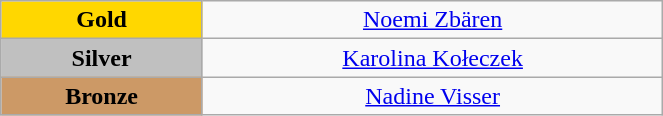<table class="wikitable" style="text-align:center; " width="35%">
<tr>
<td bgcolor="gold"><strong>Gold</strong></td>
<td><a href='#'>Noemi Zbären</a><br>  <small><em></em></small></td>
</tr>
<tr>
<td bgcolor="silver"><strong>Silver</strong></td>
<td><a href='#'>Karolina Kołeczek</a><br>  <small><em></em></small></td>
</tr>
<tr>
<td bgcolor="CC9966"><strong>Bronze</strong></td>
<td><a href='#'>Nadine Visser</a><br>  <small><em></em></small></td>
</tr>
</table>
